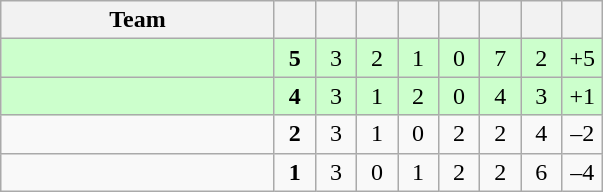<table class="wikitable" style="text-align:center">
<tr>
<th width="175">Team</th>
<th width="20"></th>
<th width="20"></th>
<th width="20"></th>
<th width="20"></th>
<th width="20"></th>
<th width="20"></th>
<th width="20"></th>
<th width="20"></th>
</tr>
<tr bgcolor=#CCFFCC>
<td align=left></td>
<td><strong>5</strong></td>
<td>3</td>
<td>2</td>
<td>1</td>
<td>0</td>
<td>7</td>
<td>2</td>
<td>+5</td>
</tr>
<tr bgcolor=#CCFFCC>
<td align=left></td>
<td><strong>4</strong></td>
<td>3</td>
<td>1</td>
<td>2</td>
<td>0</td>
<td>4</td>
<td>3</td>
<td>+1</td>
</tr>
<tr>
<td align=left></td>
<td><strong>2</strong></td>
<td>3</td>
<td>1</td>
<td>0</td>
<td>2</td>
<td>2</td>
<td>4</td>
<td>–2</td>
</tr>
<tr>
<td align=left></td>
<td><strong>1</strong></td>
<td>3</td>
<td>0</td>
<td>1</td>
<td>2</td>
<td>2</td>
<td>6</td>
<td>–4</td>
</tr>
</table>
